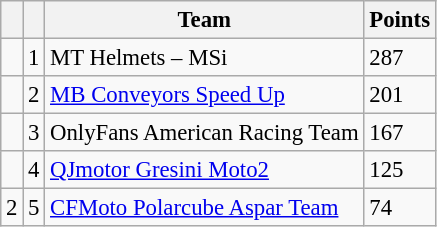<table class="wikitable" style="font-size: 95%;">
<tr>
<th></th>
<th></th>
<th>Team</th>
<th>Points</th>
</tr>
<tr>
<td></td>
<td align=center>1</td>
<td> MT Helmets – MSi</td>
<td align=left>287</td>
</tr>
<tr>
<td></td>
<td align=center>2</td>
<td> <a href='#'>MB Conveyors Speed Up</a></td>
<td align=left>201</td>
</tr>
<tr>
<td></td>
<td align=center>3</td>
<td> OnlyFans American Racing Team</td>
<td align=left>167</td>
</tr>
<tr>
<td></td>
<td align=center>4</td>
<td> <a href='#'>QJmotor Gresini Moto2</a></td>
<td align=left>125</td>
</tr>
<tr>
<td> 2</td>
<td align=center>5</td>
<td> <a href='#'>CFMoto Polarcube Aspar Team</a></td>
<td align=left>74</td>
</tr>
</table>
